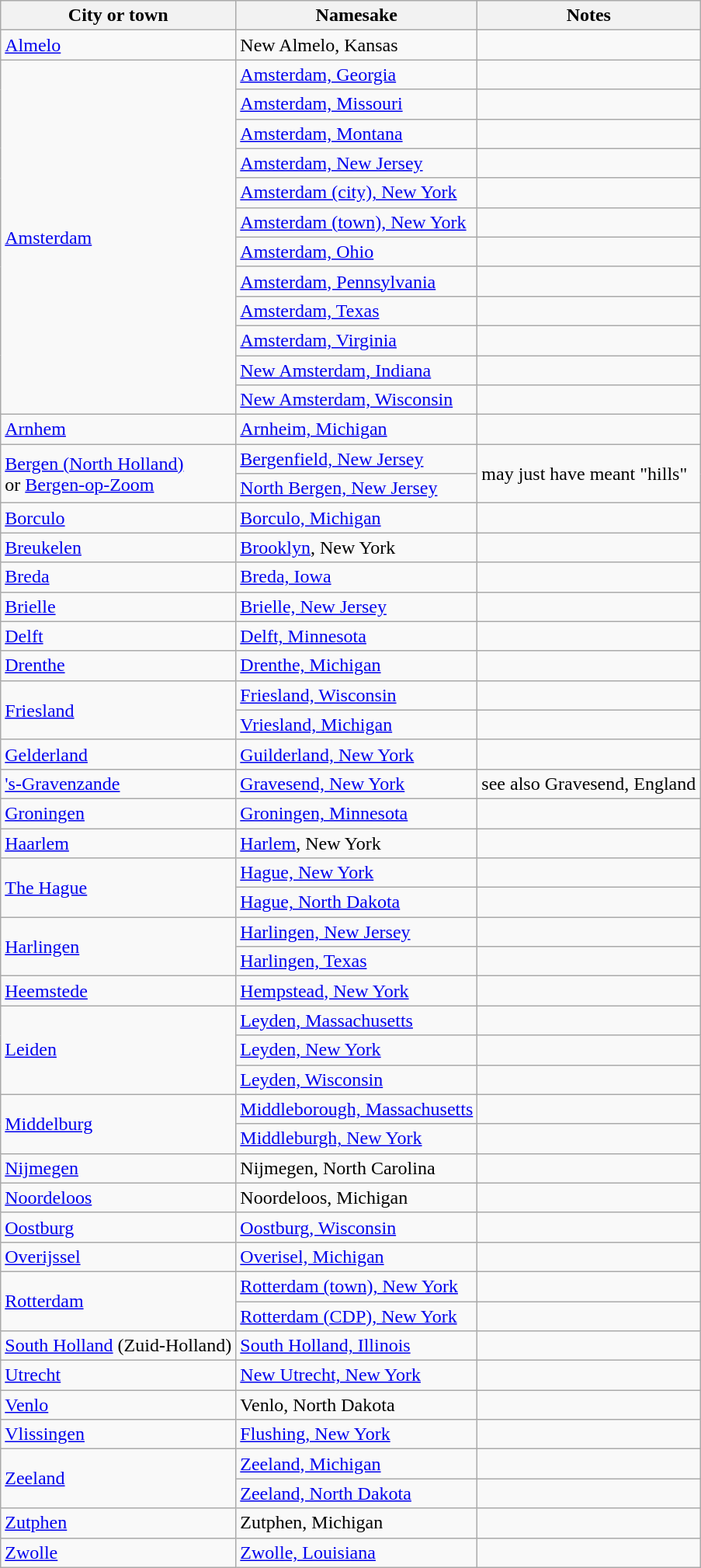<table class="wikitable">
<tr>
<th>City or town</th>
<th>Namesake</th>
<th>Notes</th>
</tr>
<tr>
<td><a href='#'>Almelo</a></td>
<td>New Almelo, Kansas</td>
<td></td>
</tr>
<tr>
<td rowspan = 12><a href='#'>Amsterdam</a></td>
<td><a href='#'>Amsterdam, Georgia</a></td>
<td></td>
</tr>
<tr>
<td><a href='#'>Amsterdam, Missouri</a></td>
<td></td>
</tr>
<tr>
<td><a href='#'>Amsterdam, Montana</a></td>
<td></td>
</tr>
<tr>
<td><a href='#'>Amsterdam, New Jersey</a></td>
<td></td>
</tr>
<tr>
<td><a href='#'>Amsterdam (city), New York</a></td>
<td></td>
</tr>
<tr>
<td><a href='#'>Amsterdam (town), New York</a></td>
<td></td>
</tr>
<tr>
<td><a href='#'>Amsterdam, Ohio</a></td>
<td></td>
</tr>
<tr>
<td><a href='#'>Amsterdam, Pennsylvania</a></td>
<td></td>
</tr>
<tr>
<td><a href='#'>Amsterdam, Texas</a></td>
<td></td>
</tr>
<tr>
<td><a href='#'>Amsterdam, Virginia</a></td>
<td></td>
</tr>
<tr>
<td><a href='#'>New Amsterdam, Indiana</a></td>
<td></td>
</tr>
<tr>
<td><a href='#'>New Amsterdam, Wisconsin</a></td>
<td></td>
</tr>
<tr>
<td><a href='#'>Arnhem</a></td>
<td><a href='#'>Arnheim, Michigan</a></td>
<td></td>
</tr>
<tr>
<td rowspan="2"><a href='#'>Bergen (North Holland)</a> <br>or <a href='#'>Bergen-op-Zoom</a></td>
<td><a href='#'>Bergenfield, New Jersey</a></td>
<td rowspan="2"> may just have meant "hills"</td>
</tr>
<tr>
<td><a href='#'>North Bergen, New Jersey</a></td>
</tr>
<tr>
<td><a href='#'>Borculo</a></td>
<td><a href='#'>Borculo, Michigan</a></td>
<td></td>
</tr>
<tr>
<td><a href='#'>Breukelen</a></td>
<td><a href='#'>Brooklyn</a>, New York</td>
<td></td>
</tr>
<tr>
<td><a href='#'>Breda</a></td>
<td><a href='#'>Breda, Iowa</a></td>
<td></td>
</tr>
<tr>
<td><a href='#'>Brielle</a></td>
<td><a href='#'>Brielle, New Jersey</a></td>
<td></td>
</tr>
<tr>
<td><a href='#'>Delft</a></td>
<td><a href='#'>Delft, Minnesota</a></td>
<td><br></td>
</tr>
<tr>
<td><a href='#'>Drenthe</a></td>
<td><a href='#'>Drenthe, Michigan</a></td>
<td></td>
</tr>
<tr>
<td rowspan = 2><a href='#'>Friesland</a></td>
<td><a href='#'>Friesland, Wisconsin</a></td>
<td></td>
</tr>
<tr>
<td><a href='#'>Vriesland, Michigan</a></td>
<td></td>
</tr>
<tr>
<td><a href='#'>Gelderland</a></td>
<td><a href='#'>Guilderland, New York</a></td>
<td></td>
</tr>
<tr>
<td><a href='#'>'s-Gravenzande</a></td>
<td><a href='#'>Gravesend, New York</a></td>
<td> see also Gravesend, England</td>
</tr>
<tr>
<td><a href='#'>Groningen</a></td>
<td><a href='#'>Groningen, Minnesota</a></td>
<td></td>
</tr>
<tr>
<td><a href='#'>Haarlem</a></td>
<td><a href='#'>Harlem</a>, New York</td>
<td> </td>
</tr>
<tr>
<td rowspan = 2><a href='#'>The Hague</a></td>
<td><a href='#'>Hague, New York</a></td>
<td></td>
</tr>
<tr>
<td><a href='#'>Hague, North Dakota</a></td>
<td></td>
</tr>
<tr>
<td rowspan = 2><a href='#'>Harlingen</a></td>
<td><a href='#'>Harlingen, New Jersey</a></td>
<td></td>
</tr>
<tr>
<td><a href='#'>Harlingen, Texas</a></td>
<td></td>
</tr>
<tr>
<td><a href='#'>Heemstede</a></td>
<td><a href='#'>Hempstead, New York</a></td>
<td><br></td>
</tr>
<tr>
<td rowspan = 3><a href='#'>Leiden</a></td>
<td><a href='#'>Leyden, Massachusetts</a></td>
<td></td>
</tr>
<tr>
<td><a href='#'>Leyden, New York</a></td>
<td></td>
</tr>
<tr>
<td><a href='#'>Leyden, Wisconsin</a></td>
<td></td>
</tr>
<tr>
<td rowspan = 2><a href='#'>Middelburg</a></td>
<td><a href='#'>Middleborough, Massachusetts</a></td>
<td></td>
</tr>
<tr>
<td><a href='#'>Middleburgh, New York</a></td>
<td> </td>
</tr>
<tr>
<td><a href='#'>Nijmegen</a></td>
<td>Nijmegen, North Carolina</td>
<td></td>
</tr>
<tr>
<td><a href='#'>Noordeloos</a></td>
<td>Noordeloos, Michigan</td>
<td></td>
</tr>
<tr>
<td><a href='#'>Oostburg</a></td>
<td><a href='#'>Oostburg, Wisconsin</a></td>
<td></td>
</tr>
<tr>
<td><a href='#'>Overijssel</a></td>
<td><a href='#'>Overisel, Michigan</a></td>
<td> </td>
</tr>
<tr>
<td rowspan = 2><a href='#'>Rotterdam</a></td>
<td><a href='#'>Rotterdam (town), New York</a></td>
<td></td>
</tr>
<tr>
<td><a href='#'>Rotterdam (CDP), New York</a></td>
<td></td>
</tr>
<tr>
<td><a href='#'>South Holland</a> (Zuid-Holland)</td>
<td><a href='#'>South Holland, Illinois</a></td>
<td>  </td>
</tr>
<tr>
<td><a href='#'>Utrecht</a></td>
<td><a href='#'>New Utrecht, New York</a></td>
<td></td>
</tr>
<tr>
<td><a href='#'>Venlo</a></td>
<td>Venlo, North Dakota</td>
<td></td>
</tr>
<tr>
<td><a href='#'>Vlissingen</a></td>
<td><a href='#'>Flushing, New York</a></td>
<td></td>
</tr>
<tr>
<td rowspan=2><a href='#'>Zeeland</a></td>
<td><a href='#'>Zeeland, Michigan</a></td>
<td> </td>
</tr>
<tr>
<td><a href='#'>Zeeland, North Dakota</a></td>
</tr>
<tr>
<td><a href='#'>Zutphen</a></td>
<td>Zutphen, Michigan</td>
<td></td>
</tr>
<tr>
<td><a href='#'>Zwolle</a></td>
<td><a href='#'>Zwolle, Louisiana</a></td>
<td></td>
</tr>
</table>
